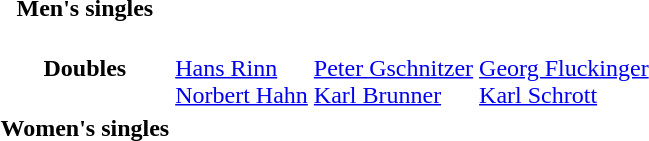<table>
<tr>
<th scope=row>Men's singles<br></th>
<td></td>
<td></td>
<td></td>
</tr>
<tr>
<th scope=row>Doubles<br></th>
<td><br><a href='#'>Hans Rinn</a><br><a href='#'>Norbert Hahn</a></td>
<td><br><a href='#'>Peter Gschnitzer</a><br><a href='#'>Karl Brunner</a></td>
<td><br><a href='#'>Georg Fluckinger</a><br><a href='#'>Karl Schrott</a></td>
</tr>
<tr>
<th scope=row>Women's singles<br></th>
<td></td>
<td></td>
<td></td>
</tr>
</table>
